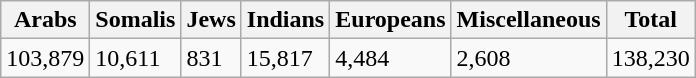<table class="wikitable">
<tr>
<th>Arabs</th>
<th>Somalis</th>
<th>Jews</th>
<th>Indians</th>
<th>Europeans</th>
<th>Miscellaneous</th>
<th>Total</th>
</tr>
<tr>
<td>103,879</td>
<td>10,611</td>
<td>831</td>
<td>15,817</td>
<td>4,484</td>
<td>2,608</td>
<td>138,230</td>
</tr>
</table>
